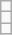<table class="wikitable">
<tr>
<td></td>
</tr>
<tr>
<td></td>
</tr>
<tr>
<td></td>
</tr>
</table>
